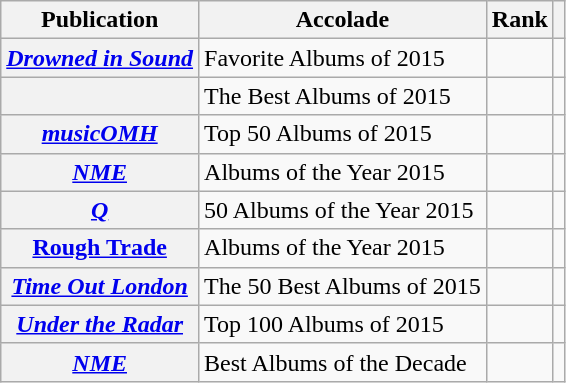<table class="wikitable sortable plainrowheaders">
<tr>
<th scope="col">Publication</th>
<th scope="col">Accolade</th>
<th scope="col">Rank</th>
<th scope="col" class="unsortable"></th>
</tr>
<tr>
<th scope="row"><em><a href='#'>Drowned in Sound</a></em></th>
<td>Favorite Albums of 2015</td>
<td></td>
<td align="center"></td>
</tr>
<tr>
<th scope="row"><em></em></th>
<td>The Best Albums of 2015</td>
<td></td>
<td align="center"></td>
</tr>
<tr>
<th scope="row"><em><a href='#'>musicOMH</a></em></th>
<td>Top 50 Albums of 2015</td>
<td></td>
<td align="center"></td>
</tr>
<tr>
<th scope="row"><em><a href='#'>NME</a></em></th>
<td>Albums of the Year 2015</td>
<td></td>
<td align="center"></td>
</tr>
<tr>
<th scope="row"><em><a href='#'>Q</a></em></th>
<td>50 Albums of the Year 2015</td>
<td></td>
<td align="center"></td>
</tr>
<tr>
<th scope="row"><a href='#'>Rough Trade</a></th>
<td>Albums of the Year 2015</td>
<td></td>
<td align="center"></td>
</tr>
<tr>
<th scope="row"><em><a href='#'>Time Out London</a></em></th>
<td>The 50 Best Albums of 2015</td>
<td></td>
<td align="center"></td>
</tr>
<tr>
<th scope="row"><em><a href='#'>Under the Radar</a></em></th>
<td>Top 100 Albums of 2015</td>
<td></td>
<td align="center"></td>
</tr>
<tr>
<th scope="row"><em><a href='#'>NME</a></em></th>
<td>Best Albums of the Decade</td>
<td></td>
<td></td>
</tr>
</table>
